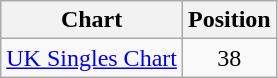<table class="wikitable">
<tr>
<th>Chart</th>
<th>Position</th>
</tr>
<tr>
<td><a href='#'>UK Singles Chart</a></td>
<td align="center">38</td>
</tr>
</table>
